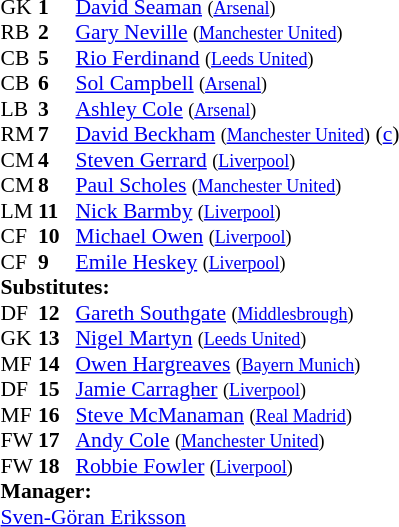<table cellspacing="0" cellpadding="0" style="font-size:90%; margin:auto;">
<tr>
<td colspan="4"></td>
</tr>
<tr>
<th width=25></th>
<th width=25></th>
</tr>
<tr>
<td>GK</td>
<td><strong>1</strong></td>
<td><a href='#'>David Seaman</a> <small>(<a href='#'>Arsenal</a>)</small></td>
</tr>
<tr>
<td>RB</td>
<td><strong>2</strong></td>
<td><a href='#'>Gary Neville</a> <small>(<a href='#'>Manchester United</a>)</small></td>
</tr>
<tr>
<td>CB</td>
<td><strong>5</strong></td>
<td><a href='#'>Rio Ferdinand</a> <small>(<a href='#'>Leeds United</a>)</small></td>
</tr>
<tr>
<td>CB</td>
<td><strong>6</strong></td>
<td><a href='#'>Sol Campbell</a> <small>(<a href='#'>Arsenal</a>)</small></td>
</tr>
<tr>
<td>LB</td>
<td><strong>3</strong></td>
<td><a href='#'>Ashley Cole</a> <small>(<a href='#'>Arsenal</a>)</small></td>
</tr>
<tr>
<td>RM</td>
<td><strong>7</strong></td>
<td><a href='#'>David Beckham</a> <small>(<a href='#'>Manchester United</a>)</small> (<a href='#'>c</a>)</td>
</tr>
<tr>
<td>CM</td>
<td><strong>4</strong></td>
<td><a href='#'>Steven Gerrard</a> <small>(<a href='#'>Liverpool</a>)</small></td>
<td></td>
<td></td>
</tr>
<tr>
<td>CM</td>
<td><strong>8</strong></td>
<td><a href='#'>Paul Scholes</a> <small>(<a href='#'>Manchester United</a>)</small></td>
<td></td>
<td></td>
</tr>
<tr>
<td>LM</td>
<td><strong>11</strong></td>
<td><a href='#'>Nick Barmby</a> <small>(<a href='#'>Liverpool</a>)</small></td>
<td></td>
<td></td>
</tr>
<tr>
<td>CF</td>
<td><strong>10</strong></td>
<td><a href='#'>Michael Owen</a> <small>(<a href='#'>Liverpool</a>)</small></td>
</tr>
<tr>
<td>CF</td>
<td><strong>9</strong></td>
<td><a href='#'>Emile Heskey</a> <small>(<a href='#'>Liverpool</a>)</small></td>
<td></td>
</tr>
<tr>
<td colspan=3><strong>Substitutes:</strong></td>
</tr>
<tr>
<td>DF</td>
<td><strong>12</strong></td>
<td><a href='#'>Gareth Southgate</a> <small>(<a href='#'>Middlesbrough</a>)</small></td>
</tr>
<tr>
<td>GK</td>
<td><strong>13</strong></td>
<td><a href='#'>Nigel Martyn</a> <small>(<a href='#'>Leeds United</a>)</small></td>
</tr>
<tr>
<td>MF</td>
<td><strong>14</strong></td>
<td><a href='#'>Owen Hargreaves</a> <small>(<a href='#'>Bayern Munich</a>)</small></td>
<td></td>
<td></td>
</tr>
<tr>
<td>DF</td>
<td><strong>15</strong></td>
<td><a href='#'>Jamie Carragher</a> <small>(<a href='#'>Liverpool</a>)</small></td>
<td></td>
<td></td>
</tr>
<tr>
<td>MF</td>
<td><strong>16</strong></td>
<td><a href='#'>Steve McManaman</a> <small>(<a href='#'>Real Madrid</a>)</small></td>
<td></td>
<td></td>
</tr>
<tr>
<td>FW</td>
<td><strong>17</strong></td>
<td><a href='#'>Andy Cole</a> <small>(<a href='#'>Manchester United</a>)</small></td>
</tr>
<tr>
<td>FW</td>
<td><strong>18</strong></td>
<td><a href='#'>Robbie Fowler</a> <small>(<a href='#'>Liverpool</a>)</small></td>
</tr>
<tr>
<td colspan=3><strong>Manager:</strong></td>
</tr>
<tr>
<td colspan=4> <a href='#'>Sven-Göran Eriksson</a></td>
</tr>
</table>
